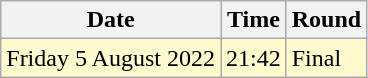<table class="wikitable">
<tr>
<th>Date</th>
<th>Time</th>
<th>Round</th>
</tr>
<tr>
<td style=background:lemonchiffon>Friday  5 August 2022</td>
<td style=background:lemonchiffon>21:42</td>
<td style=background:lemonchiffon>Final</td>
</tr>
</table>
